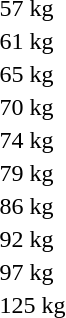<table>
<tr>
<td rowspan=2>57 kg<br></td>
<td rowspan=2></td>
<td rowspan=2></td>
<td></td>
</tr>
<tr>
<td></td>
</tr>
<tr>
<td rowspan=2>61 kg<br></td>
<td rowspan=2></td>
<td rowspan=2></td>
<td></td>
</tr>
<tr>
<td></td>
</tr>
<tr>
<td rowspan=2>65 kg<br></td>
<td rowspan=2></td>
<td rowspan=2></td>
<td></td>
</tr>
<tr>
<td></td>
</tr>
<tr>
<td rowspan=2>70 kg<br></td>
<td rowspan=2></td>
<td rowspan=2></td>
<td></td>
</tr>
<tr>
<td></td>
</tr>
<tr>
<td rowspan=2>74 kg<br></td>
<td rowspan=2></td>
<td rowspan=2></td>
<td></td>
</tr>
<tr>
<td></td>
</tr>
<tr>
<td rowspan=2>79 kg<br></td>
<td rowspan=2></td>
<td rowspan=2></td>
<td></td>
</tr>
<tr>
<td></td>
</tr>
<tr>
<td rowspan=2>86 kg<br></td>
<td rowspan=2></td>
<td rowspan=2></td>
<td></td>
</tr>
<tr>
<td></td>
</tr>
<tr>
<td rowspan=2>92 kg<br></td>
<td rowspan=2></td>
<td rowspan=2></td>
<td></td>
</tr>
<tr>
<td></td>
</tr>
<tr>
<td rowspan=2>97 kg<br></td>
<td rowspan=2></td>
<td rowspan=2></td>
<td></td>
</tr>
<tr>
<td></td>
</tr>
<tr>
<td rowspan=2>125 kg<br></td>
<td rowspan=2></td>
<td rowspan=2></td>
<td></td>
</tr>
<tr>
<td></td>
</tr>
</table>
